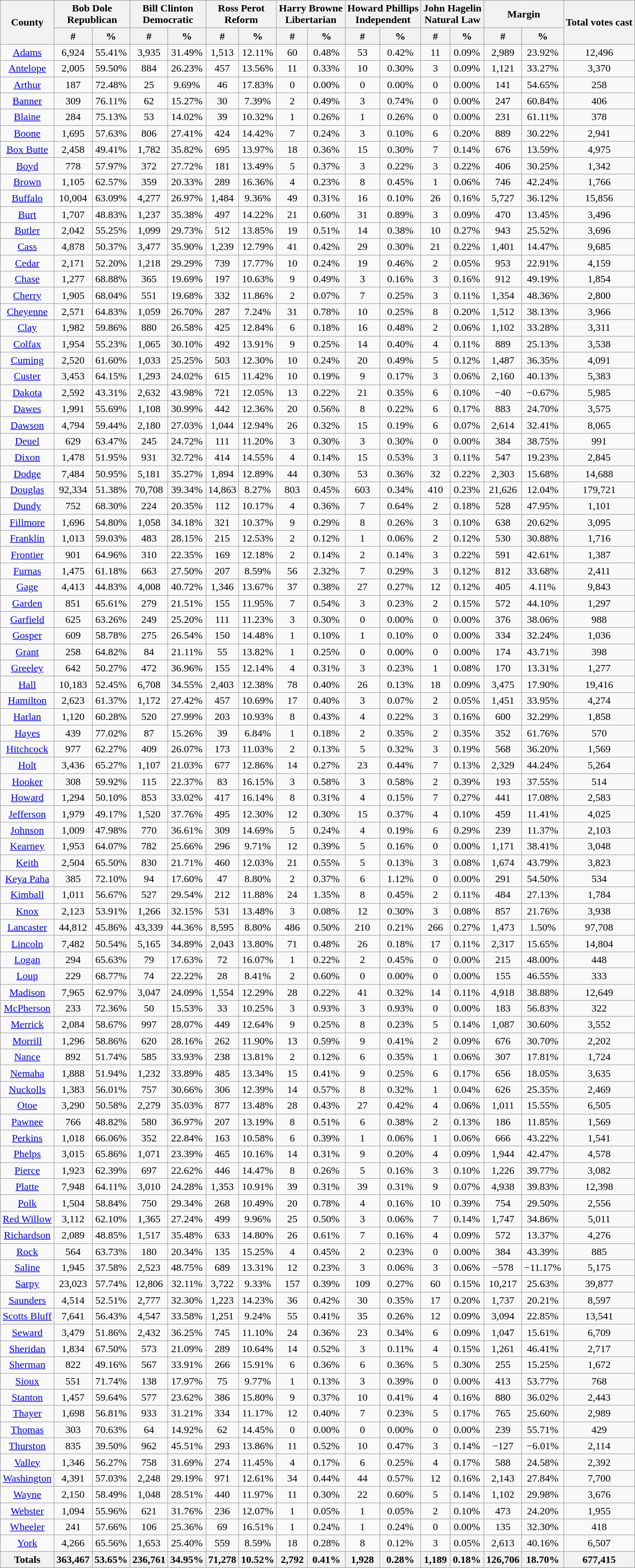<table class="wikitable sortable">
<tr>
<th rowspan="2">County</th>
<th colspan="2">Bob Dole<br>Republican</th>
<th colspan="2">Bill Clinton<br>Democratic</th>
<th colspan="2">Ross Perot<br>Reform</th>
<th colspan="2">Harry Browne<br>Libertarian</th>
<th colspan="2">Howard Phillips<br>Independent</th>
<th colspan="2">John Hagelin<br>Natural Law</th>
<th colspan="2">Margin</th>
<th rowspan="2">Total votes cast</th>
</tr>
<tr bgcolor="lightgrey">
<th data-sort-type="number">#</th>
<th data-sort-type="number">%</th>
<th data-sort-type="number">#</th>
<th data-sort-type="number">%</th>
<th data-sort-type="number">#</th>
<th data-sort-type="number">%</th>
<th data-sort-type="number">#</th>
<th data-sort-type="number">%</th>
<th data-sort-type="number">#</th>
<th data-sort-type="number">%</th>
<th data-sort-type="number">#</th>
<th data-sort-type="number">%</th>
<th data-sort-type="number">#</th>
<th data-sort-type="number">%</th>
</tr>
<tr style="text-align:center;">
<td><a href='#'>Adams</a></td>
<td>6,924</td>
<td>55.41%</td>
<td>3,935</td>
<td>31.49%</td>
<td>1,513</td>
<td>12.11%</td>
<td>60</td>
<td>0.48%</td>
<td>53</td>
<td>0.42%</td>
<td>11</td>
<td>0.09%</td>
<td>2,989</td>
<td>23.92%</td>
<td>12,496</td>
</tr>
<tr style="text-align:center;">
<td><a href='#'>Antelope</a></td>
<td>2,005</td>
<td>59.50%</td>
<td>884</td>
<td>26.23%</td>
<td>457</td>
<td>13.56%</td>
<td>11</td>
<td>0.33%</td>
<td>10</td>
<td>0.30%</td>
<td>3</td>
<td>0.09%</td>
<td>1,121</td>
<td>33.27%</td>
<td>3,370</td>
</tr>
<tr style="text-align:center;">
<td><a href='#'>Arthur</a></td>
<td>187</td>
<td>72.48%</td>
<td>25</td>
<td>9.69%</td>
<td>46</td>
<td>17.83%</td>
<td>0</td>
<td>0.00%</td>
<td>0</td>
<td>0.00%</td>
<td>0</td>
<td>0.00%</td>
<td>141</td>
<td>54.65%</td>
<td>258</td>
</tr>
<tr style="text-align:center;">
<td><a href='#'>Banner</a></td>
<td>309</td>
<td>76.11%</td>
<td>62</td>
<td>15.27%</td>
<td>30</td>
<td>7.39%</td>
<td>2</td>
<td>0.49%</td>
<td>3</td>
<td>0.74%</td>
<td>0</td>
<td>0.00%</td>
<td>247</td>
<td>60.84%</td>
<td>406</td>
</tr>
<tr style="text-align:center;">
<td><a href='#'>Blaine</a></td>
<td>284</td>
<td>75.13%</td>
<td>53</td>
<td>14.02%</td>
<td>39</td>
<td>10.32%</td>
<td>1</td>
<td>0.26%</td>
<td>1</td>
<td>0.26%</td>
<td>0</td>
<td>0.00%</td>
<td>231</td>
<td>61.11%</td>
<td>378</td>
</tr>
<tr style="text-align:center;">
<td><a href='#'>Boone</a></td>
<td>1,695</td>
<td>57.63%</td>
<td>806</td>
<td>27.41%</td>
<td>424</td>
<td>14.42%</td>
<td>7</td>
<td>0.24%</td>
<td>3</td>
<td>0.10%</td>
<td>6</td>
<td>0.20%</td>
<td>889</td>
<td>30.22%</td>
<td>2,941</td>
</tr>
<tr style="text-align:center;">
<td><a href='#'>Box Butte</a></td>
<td>2,458</td>
<td>49.41%</td>
<td>1,782</td>
<td>35.82%</td>
<td>695</td>
<td>13.97%</td>
<td>18</td>
<td>0.36%</td>
<td>15</td>
<td>0.30%</td>
<td>7</td>
<td>0.14%</td>
<td>676</td>
<td>13.59%</td>
<td>4,975</td>
</tr>
<tr style="text-align:center;">
<td><a href='#'>Boyd</a></td>
<td>778</td>
<td>57.97%</td>
<td>372</td>
<td>27.72%</td>
<td>181</td>
<td>13.49%</td>
<td>5</td>
<td>0.37%</td>
<td>3</td>
<td>0.22%</td>
<td>3</td>
<td>0.22%</td>
<td>406</td>
<td>30.25%</td>
<td>1,342</td>
</tr>
<tr style="text-align:center;">
<td><a href='#'>Brown</a></td>
<td>1,105</td>
<td>62.57%</td>
<td>359</td>
<td>20.33%</td>
<td>289</td>
<td>16.36%</td>
<td>4</td>
<td>0.23%</td>
<td>8</td>
<td>0.45%</td>
<td>1</td>
<td>0.06%</td>
<td>746</td>
<td>42.24%</td>
<td>1,766</td>
</tr>
<tr style="text-align:center;">
<td><a href='#'>Buffalo</a></td>
<td>10,004</td>
<td>63.09%</td>
<td>4,277</td>
<td>26.97%</td>
<td>1,484</td>
<td>9.36%</td>
<td>49</td>
<td>0.31%</td>
<td>16</td>
<td>0.10%</td>
<td>26</td>
<td>0.16%</td>
<td>5,727</td>
<td>36.12%</td>
<td>15,856</td>
</tr>
<tr style="text-align:center;">
<td><a href='#'>Burt</a></td>
<td>1,707</td>
<td>48.83%</td>
<td>1,237</td>
<td>35.38%</td>
<td>497</td>
<td>14.22%</td>
<td>21</td>
<td>0.60%</td>
<td>31</td>
<td>0.89%</td>
<td>3</td>
<td>0.09%</td>
<td>470</td>
<td>13.45%</td>
<td>3,496</td>
</tr>
<tr style="text-align:center;">
<td><a href='#'>Butler</a></td>
<td>2,042</td>
<td>55.25%</td>
<td>1,099</td>
<td>29.73%</td>
<td>512</td>
<td>13.85%</td>
<td>19</td>
<td>0.51%</td>
<td>14</td>
<td>0.38%</td>
<td>10</td>
<td>0.27%</td>
<td>943</td>
<td>25.52%</td>
<td>3,696</td>
</tr>
<tr style="text-align:center;">
<td><a href='#'>Cass</a></td>
<td>4,878</td>
<td>50.37%</td>
<td>3,477</td>
<td>35.90%</td>
<td>1,239</td>
<td>12.79%</td>
<td>41</td>
<td>0.42%</td>
<td>29</td>
<td>0.30%</td>
<td>21</td>
<td>0.22%</td>
<td>1,401</td>
<td>14.47%</td>
<td>9,685</td>
</tr>
<tr style="text-align:center;">
<td><a href='#'>Cedar</a></td>
<td>2,171</td>
<td>52.20%</td>
<td>1,218</td>
<td>29.29%</td>
<td>739</td>
<td>17.77%</td>
<td>10</td>
<td>0.24%</td>
<td>19</td>
<td>0.46%</td>
<td>2</td>
<td>0.05%</td>
<td>953</td>
<td>22.91%</td>
<td>4,159</td>
</tr>
<tr style="text-align:center;">
<td><a href='#'>Chase</a></td>
<td>1,277</td>
<td>68.88%</td>
<td>365</td>
<td>19.69%</td>
<td>197</td>
<td>10.63%</td>
<td>9</td>
<td>0.49%</td>
<td>3</td>
<td>0.16%</td>
<td>3</td>
<td>0.16%</td>
<td>912</td>
<td>49.19%</td>
<td>1,854</td>
</tr>
<tr style="text-align:center;">
<td><a href='#'>Cherry</a></td>
<td>1,905</td>
<td>68.04%</td>
<td>551</td>
<td>19.68%</td>
<td>332</td>
<td>11.86%</td>
<td>2</td>
<td>0.07%</td>
<td>7</td>
<td>0.25%</td>
<td>3</td>
<td>0.11%</td>
<td>1,354</td>
<td>48.36%</td>
<td>2,800</td>
</tr>
<tr style="text-align:center;">
<td><a href='#'>Cheyenne</a></td>
<td>2,571</td>
<td>64.83%</td>
<td>1,059</td>
<td>26.70%</td>
<td>287</td>
<td>7.24%</td>
<td>31</td>
<td>0.78%</td>
<td>10</td>
<td>0.25%</td>
<td>8</td>
<td>0.20%</td>
<td>1,512</td>
<td>38.13%</td>
<td>3,966</td>
</tr>
<tr style="text-align:center;">
<td><a href='#'>Clay</a></td>
<td>1,982</td>
<td>59.86%</td>
<td>880</td>
<td>26.58%</td>
<td>425</td>
<td>12.84%</td>
<td>6</td>
<td>0.18%</td>
<td>16</td>
<td>0.48%</td>
<td>2</td>
<td>0.06%</td>
<td>1,102</td>
<td>33.28%</td>
<td>3,311</td>
</tr>
<tr style="text-align:center;">
<td><a href='#'>Colfax</a></td>
<td>1,954</td>
<td>55.23%</td>
<td>1,065</td>
<td>30.10%</td>
<td>492</td>
<td>13.91%</td>
<td>9</td>
<td>0.25%</td>
<td>14</td>
<td>0.40%</td>
<td>4</td>
<td>0.11%</td>
<td>889</td>
<td>25.13%</td>
<td>3,538</td>
</tr>
<tr style="text-align:center;">
<td><a href='#'>Cuming</a></td>
<td>2,520</td>
<td>61.60%</td>
<td>1,033</td>
<td>25.25%</td>
<td>503</td>
<td>12.30%</td>
<td>10</td>
<td>0.24%</td>
<td>20</td>
<td>0.49%</td>
<td>5</td>
<td>0.12%</td>
<td>1,487</td>
<td>36.35%</td>
<td>4,091</td>
</tr>
<tr style="text-align:center;">
<td><a href='#'>Custer</a></td>
<td>3,453</td>
<td>64.15%</td>
<td>1,293</td>
<td>24.02%</td>
<td>615</td>
<td>11.42%</td>
<td>10</td>
<td>0.19%</td>
<td>9</td>
<td>0.17%</td>
<td>3</td>
<td>0.06%</td>
<td>2,160</td>
<td>40.13%</td>
<td>5,383</td>
</tr>
<tr style="text-align:center;">
<td><a href='#'>Dakota</a></td>
<td>2,592</td>
<td>43.31%</td>
<td>2,632</td>
<td>43.98%</td>
<td>721</td>
<td>12.05%</td>
<td>13</td>
<td>0.22%</td>
<td>21</td>
<td>0.35%</td>
<td>6</td>
<td>0.10%</td>
<td>−40</td>
<td>−0.67%</td>
<td>5,985</td>
</tr>
<tr style="text-align:center;">
<td><a href='#'>Dawes</a></td>
<td>1,991</td>
<td>55.69%</td>
<td>1,108</td>
<td>30.99%</td>
<td>442</td>
<td>12.36%</td>
<td>20</td>
<td>0.56%</td>
<td>8</td>
<td>0.22%</td>
<td>6</td>
<td>0.17%</td>
<td>883</td>
<td>24.70%</td>
<td>3,575</td>
</tr>
<tr style="text-align:center;">
<td><a href='#'>Dawson</a></td>
<td>4,794</td>
<td>59.44%</td>
<td>2,180</td>
<td>27.03%</td>
<td>1,044</td>
<td>12.94%</td>
<td>26</td>
<td>0.32%</td>
<td>15</td>
<td>0.19%</td>
<td>6</td>
<td>0.07%</td>
<td>2,614</td>
<td>32.41%</td>
<td>8,065</td>
</tr>
<tr style="text-align:center;">
<td><a href='#'>Deuel</a></td>
<td>629</td>
<td>63.47%</td>
<td>245</td>
<td>24.72%</td>
<td>111</td>
<td>11.20%</td>
<td>3</td>
<td>0.30%</td>
<td>3</td>
<td>0.30%</td>
<td>0</td>
<td>0.00%</td>
<td>384</td>
<td>38.75%</td>
<td>991</td>
</tr>
<tr style="text-align:center;">
<td><a href='#'>Dixon</a></td>
<td>1,478</td>
<td>51.95%</td>
<td>931</td>
<td>32.72%</td>
<td>414</td>
<td>14.55%</td>
<td>4</td>
<td>0.14%</td>
<td>15</td>
<td>0.53%</td>
<td>3</td>
<td>0.11%</td>
<td>547</td>
<td>19.23%</td>
<td>2,845</td>
</tr>
<tr style="text-align:center;">
<td><a href='#'>Dodge</a></td>
<td>7,484</td>
<td>50.95%</td>
<td>5,181</td>
<td>35.27%</td>
<td>1,894</td>
<td>12.89%</td>
<td>44</td>
<td>0.30%</td>
<td>53</td>
<td>0.36%</td>
<td>32</td>
<td>0.22%</td>
<td>2,303</td>
<td>15.68%</td>
<td>14,688</td>
</tr>
<tr style="text-align:center;">
<td><a href='#'>Douglas</a></td>
<td>92,334</td>
<td>51.38%</td>
<td>70,708</td>
<td>39.34%</td>
<td>14,863</td>
<td>8.27%</td>
<td>803</td>
<td>0.45%</td>
<td>603</td>
<td>0.34%</td>
<td>410</td>
<td>0.23%</td>
<td>21,626</td>
<td>12.04%</td>
<td>179,721</td>
</tr>
<tr style="text-align:center;">
<td><a href='#'>Dundy</a></td>
<td>752</td>
<td>68.30%</td>
<td>224</td>
<td>20.35%</td>
<td>112</td>
<td>10.17%</td>
<td>4</td>
<td>0.36%</td>
<td>7</td>
<td>0.64%</td>
<td>2</td>
<td>0.18%</td>
<td>528</td>
<td>47.95%</td>
<td>1,101</td>
</tr>
<tr style="text-align:center;">
<td><a href='#'>Fillmore</a></td>
<td>1,696</td>
<td>54.80%</td>
<td>1,058</td>
<td>34.18%</td>
<td>321</td>
<td>10.37%</td>
<td>9</td>
<td>0.29%</td>
<td>8</td>
<td>0.26%</td>
<td>3</td>
<td>0.10%</td>
<td>638</td>
<td>20.62%</td>
<td>3,095</td>
</tr>
<tr style="text-align:center;">
<td><a href='#'>Franklin</a></td>
<td>1,013</td>
<td>59.03%</td>
<td>483</td>
<td>28.15%</td>
<td>215</td>
<td>12.53%</td>
<td>2</td>
<td>0.12%</td>
<td>1</td>
<td>0.06%</td>
<td>2</td>
<td>0.12%</td>
<td>530</td>
<td>30.88%</td>
<td>1,716</td>
</tr>
<tr style="text-align:center;">
<td><a href='#'>Frontier</a></td>
<td>901</td>
<td>64.96%</td>
<td>310</td>
<td>22.35%</td>
<td>169</td>
<td>12.18%</td>
<td>2</td>
<td>0.14%</td>
<td>2</td>
<td>0.14%</td>
<td>3</td>
<td>0.22%</td>
<td>591</td>
<td>42.61%</td>
<td>1,387</td>
</tr>
<tr style="text-align:center;">
<td><a href='#'>Furnas</a></td>
<td>1,475</td>
<td>61.18%</td>
<td>663</td>
<td>27.50%</td>
<td>207</td>
<td>8.59%</td>
<td>56</td>
<td>2.32%</td>
<td>7</td>
<td>0.29%</td>
<td>3</td>
<td>0.12%</td>
<td>812</td>
<td>33.68%</td>
<td>2,411</td>
</tr>
<tr style="text-align:center;">
<td><a href='#'>Gage</a></td>
<td>4,413</td>
<td>44.83%</td>
<td>4,008</td>
<td>40.72%</td>
<td>1,346</td>
<td>13.67%</td>
<td>37</td>
<td>0.38%</td>
<td>27</td>
<td>0.27%</td>
<td>12</td>
<td>0.12%</td>
<td>405</td>
<td>4.11%</td>
<td>9,843</td>
</tr>
<tr style="text-align:center;">
<td><a href='#'>Garden</a></td>
<td>851</td>
<td>65.61%</td>
<td>279</td>
<td>21.51%</td>
<td>155</td>
<td>11.95%</td>
<td>7</td>
<td>0.54%</td>
<td>3</td>
<td>0.23%</td>
<td>2</td>
<td>0.15%</td>
<td>572</td>
<td>44.10%</td>
<td>1,297</td>
</tr>
<tr style="text-align:center;">
<td><a href='#'>Garfield</a></td>
<td>625</td>
<td>63.26%</td>
<td>249</td>
<td>25.20%</td>
<td>111</td>
<td>11.23%</td>
<td>3</td>
<td>0.30%</td>
<td>0</td>
<td>0.00%</td>
<td>0</td>
<td>0.00%</td>
<td>376</td>
<td>38.06%</td>
<td>988</td>
</tr>
<tr style="text-align:center;">
<td><a href='#'>Gosper</a></td>
<td>609</td>
<td>58.78%</td>
<td>275</td>
<td>26.54%</td>
<td>150</td>
<td>14.48%</td>
<td>1</td>
<td>0.10%</td>
<td>1</td>
<td>0.10%</td>
<td>0</td>
<td>0.00%</td>
<td>334</td>
<td>32.24%</td>
<td>1,036</td>
</tr>
<tr style="text-align:center;">
<td><a href='#'>Grant</a></td>
<td>258</td>
<td>64.82%</td>
<td>84</td>
<td>21.11%</td>
<td>55</td>
<td>13.82%</td>
<td>1</td>
<td>0.25%</td>
<td>0</td>
<td>0.00%</td>
<td>0</td>
<td>0.00%</td>
<td>174</td>
<td>43.71%</td>
<td>398</td>
</tr>
<tr style="text-align:center;">
<td><a href='#'>Greeley</a></td>
<td>642</td>
<td>50.27%</td>
<td>472</td>
<td>36.96%</td>
<td>155</td>
<td>12.14%</td>
<td>4</td>
<td>0.31%</td>
<td>3</td>
<td>0.23%</td>
<td>1</td>
<td>0.08%</td>
<td>170</td>
<td>13.31%</td>
<td>1,277</td>
</tr>
<tr style="text-align:center;">
<td><a href='#'>Hall</a></td>
<td>10,183</td>
<td>52.45%</td>
<td>6,708</td>
<td>34.55%</td>
<td>2,403</td>
<td>12.38%</td>
<td>78</td>
<td>0.40%</td>
<td>26</td>
<td>0.13%</td>
<td>18</td>
<td>0.09%</td>
<td>3,475</td>
<td>17.90%</td>
<td>19,416</td>
</tr>
<tr style="text-align:center;">
<td><a href='#'>Hamilton</a></td>
<td>2,623</td>
<td>61.37%</td>
<td>1,172</td>
<td>27.42%</td>
<td>457</td>
<td>10.69%</td>
<td>17</td>
<td>0.40%</td>
<td>3</td>
<td>0.07%</td>
<td>2</td>
<td>0.05%</td>
<td>1,451</td>
<td>33.95%</td>
<td>4,274</td>
</tr>
<tr style="text-align:center;">
<td><a href='#'>Harlan</a></td>
<td>1,120</td>
<td>60.28%</td>
<td>520</td>
<td>27.99%</td>
<td>203</td>
<td>10.93%</td>
<td>8</td>
<td>0.43%</td>
<td>4</td>
<td>0.22%</td>
<td>3</td>
<td>0.16%</td>
<td>600</td>
<td>32.29%</td>
<td>1,858</td>
</tr>
<tr style="text-align:center;">
<td><a href='#'>Hayes</a></td>
<td>439</td>
<td>77.02%</td>
<td>87</td>
<td>15.26%</td>
<td>39</td>
<td>6.84%</td>
<td>1</td>
<td>0.18%</td>
<td>2</td>
<td>0.35%</td>
<td>2</td>
<td>0.35%</td>
<td>352</td>
<td>61.76%</td>
<td>570</td>
</tr>
<tr style="text-align:center;">
<td><a href='#'>Hitchcock</a></td>
<td>977</td>
<td>62.27%</td>
<td>409</td>
<td>26.07%</td>
<td>173</td>
<td>11.03%</td>
<td>2</td>
<td>0.13%</td>
<td>5</td>
<td>0.32%</td>
<td>3</td>
<td>0.19%</td>
<td>568</td>
<td>36.20%</td>
<td>1,569</td>
</tr>
<tr style="text-align:center;">
<td><a href='#'>Holt</a></td>
<td>3,436</td>
<td>65.27%</td>
<td>1,107</td>
<td>21.03%</td>
<td>677</td>
<td>12.86%</td>
<td>14</td>
<td>0.27%</td>
<td>23</td>
<td>0.44%</td>
<td>7</td>
<td>0.13%</td>
<td>2,329</td>
<td>44.24%</td>
<td>5,264</td>
</tr>
<tr style="text-align:center;">
<td><a href='#'>Hooker</a></td>
<td>308</td>
<td>59.92%</td>
<td>115</td>
<td>22.37%</td>
<td>83</td>
<td>16.15%</td>
<td>3</td>
<td>0.58%</td>
<td>3</td>
<td>0.58%</td>
<td>2</td>
<td>0.39%</td>
<td>193</td>
<td>37.55%</td>
<td>514</td>
</tr>
<tr style="text-align:center;">
<td><a href='#'>Howard</a></td>
<td>1,294</td>
<td>50.10%</td>
<td>853</td>
<td>33.02%</td>
<td>417</td>
<td>16.14%</td>
<td>8</td>
<td>0.31%</td>
<td>4</td>
<td>0.15%</td>
<td>7</td>
<td>0.27%</td>
<td>441</td>
<td>17.08%</td>
<td>2,583</td>
</tr>
<tr style="text-align:center;">
<td><a href='#'>Jefferson</a></td>
<td>1,979</td>
<td>49.17%</td>
<td>1,520</td>
<td>37.76%</td>
<td>495</td>
<td>12.30%</td>
<td>12</td>
<td>0.30%</td>
<td>15</td>
<td>0.37%</td>
<td>4</td>
<td>0.10%</td>
<td>459</td>
<td>11.41%</td>
<td>4,025</td>
</tr>
<tr style="text-align:center;">
<td><a href='#'>Johnson</a></td>
<td>1,009</td>
<td>47.98%</td>
<td>770</td>
<td>36.61%</td>
<td>309</td>
<td>14.69%</td>
<td>5</td>
<td>0.24%</td>
<td>4</td>
<td>0.19%</td>
<td>6</td>
<td>0.29%</td>
<td>239</td>
<td>11.37%</td>
<td>2,103</td>
</tr>
<tr style="text-align:center;">
<td><a href='#'>Kearney</a></td>
<td>1,953</td>
<td>64.07%</td>
<td>782</td>
<td>25.66%</td>
<td>296</td>
<td>9.71%</td>
<td>12</td>
<td>0.39%</td>
<td>5</td>
<td>0.16%</td>
<td>0</td>
<td>0.00%</td>
<td>1,171</td>
<td>38.41%</td>
<td>3,048</td>
</tr>
<tr style="text-align:center;">
<td><a href='#'>Keith</a></td>
<td>2,504</td>
<td>65.50%</td>
<td>830</td>
<td>21.71%</td>
<td>460</td>
<td>12.03%</td>
<td>21</td>
<td>0.55%</td>
<td>5</td>
<td>0.13%</td>
<td>3</td>
<td>0.08%</td>
<td>1,674</td>
<td>43.79%</td>
<td>3,823</td>
</tr>
<tr style="text-align:center;">
<td><a href='#'>Keya Paha</a></td>
<td>385</td>
<td>72.10%</td>
<td>94</td>
<td>17.60%</td>
<td>47</td>
<td>8.80%</td>
<td>2</td>
<td>0.37%</td>
<td>6</td>
<td>1.12%</td>
<td>0</td>
<td>0.00%</td>
<td>291</td>
<td>54.50%</td>
<td>534</td>
</tr>
<tr style="text-align:center;">
<td><a href='#'>Kimball</a></td>
<td>1,011</td>
<td>56.67%</td>
<td>527</td>
<td>29.54%</td>
<td>212</td>
<td>11.88%</td>
<td>24</td>
<td>1.35%</td>
<td>8</td>
<td>0.45%</td>
<td>2</td>
<td>0.11%</td>
<td>484</td>
<td>27.13%</td>
<td>1,784</td>
</tr>
<tr style="text-align:center;">
<td><a href='#'>Knox</a></td>
<td>2,123</td>
<td>53.91%</td>
<td>1,266</td>
<td>32.15%</td>
<td>531</td>
<td>13.48%</td>
<td>3</td>
<td>0.08%</td>
<td>12</td>
<td>0.30%</td>
<td>3</td>
<td>0.08%</td>
<td>857</td>
<td>21.76%</td>
<td>3,938</td>
</tr>
<tr style="text-align:center;">
<td><a href='#'>Lancaster</a></td>
<td>44,812</td>
<td>45.86%</td>
<td>43,339</td>
<td>44.36%</td>
<td>8,595</td>
<td>8.80%</td>
<td>486</td>
<td>0.50%</td>
<td>210</td>
<td>0.21%</td>
<td>266</td>
<td>0.27%</td>
<td>1,473</td>
<td>1.50%</td>
<td>97,708</td>
</tr>
<tr style="text-align:center;">
<td><a href='#'>Lincoln</a></td>
<td>7,482</td>
<td>50.54%</td>
<td>5,165</td>
<td>34.89%</td>
<td>2,043</td>
<td>13.80%</td>
<td>71</td>
<td>0.48%</td>
<td>26</td>
<td>0.18%</td>
<td>17</td>
<td>0.11%</td>
<td>2,317</td>
<td>15.65%</td>
<td>14,804</td>
</tr>
<tr style="text-align:center;">
<td><a href='#'>Logan</a></td>
<td>294</td>
<td>65.63%</td>
<td>79</td>
<td>17.63%</td>
<td>72</td>
<td>16.07%</td>
<td>1</td>
<td>0.22%</td>
<td>2</td>
<td>0.45%</td>
<td>0</td>
<td>0.00%</td>
<td>215</td>
<td>48.00%</td>
<td>448</td>
</tr>
<tr style="text-align:center;">
<td><a href='#'>Loup</a></td>
<td>229</td>
<td>68.77%</td>
<td>74</td>
<td>22.22%</td>
<td>28</td>
<td>8.41%</td>
<td>2</td>
<td>0.60%</td>
<td>0</td>
<td>0.00%</td>
<td>0</td>
<td>0.00%</td>
<td>155</td>
<td>46.55%</td>
<td>333</td>
</tr>
<tr style="text-align:center;">
<td><a href='#'>Madison</a></td>
<td>7,965</td>
<td>62.97%</td>
<td>3,047</td>
<td>24.09%</td>
<td>1,554</td>
<td>12.29%</td>
<td>28</td>
<td>0.22%</td>
<td>41</td>
<td>0.32%</td>
<td>14</td>
<td>0.11%</td>
<td>4,918</td>
<td>38.88%</td>
<td>12,649</td>
</tr>
<tr style="text-align:center;">
<td><a href='#'>McPherson</a></td>
<td>233</td>
<td>72.36%</td>
<td>50</td>
<td>15.53%</td>
<td>33</td>
<td>10.25%</td>
<td>3</td>
<td>0.93%</td>
<td>3</td>
<td>0.93%</td>
<td>0</td>
<td>0.00%</td>
<td>183</td>
<td>56.83%</td>
<td>322</td>
</tr>
<tr style="text-align:center;">
<td><a href='#'>Merrick</a></td>
<td>2,084</td>
<td>58.67%</td>
<td>997</td>
<td>28.07%</td>
<td>449</td>
<td>12.64%</td>
<td>9</td>
<td>0.25%</td>
<td>8</td>
<td>0.23%</td>
<td>5</td>
<td>0.14%</td>
<td>1,087</td>
<td>30.60%</td>
<td>3,552</td>
</tr>
<tr style="text-align:center;">
<td><a href='#'>Morrill</a></td>
<td>1,296</td>
<td>58.86%</td>
<td>620</td>
<td>28.16%</td>
<td>262</td>
<td>11.90%</td>
<td>13</td>
<td>0.59%</td>
<td>9</td>
<td>0.41%</td>
<td>2</td>
<td>0.09%</td>
<td>676</td>
<td>30.70%</td>
<td>2,202</td>
</tr>
<tr style="text-align:center;">
<td><a href='#'>Nance</a></td>
<td>892</td>
<td>51.74%</td>
<td>585</td>
<td>33.93%</td>
<td>238</td>
<td>13.81%</td>
<td>2</td>
<td>0.12%</td>
<td>6</td>
<td>0.35%</td>
<td>1</td>
<td>0.06%</td>
<td>307</td>
<td>17.81%</td>
<td>1,724</td>
</tr>
<tr style="text-align:center;">
<td><a href='#'>Nemaha</a></td>
<td>1,888</td>
<td>51.94%</td>
<td>1,232</td>
<td>33.89%</td>
<td>485</td>
<td>13.34%</td>
<td>15</td>
<td>0.41%</td>
<td>9</td>
<td>0.25%</td>
<td>6</td>
<td>0.17%</td>
<td>656</td>
<td>18.05%</td>
<td>3,635</td>
</tr>
<tr style="text-align:center;">
<td><a href='#'>Nuckolls</a></td>
<td>1,383</td>
<td>56.01%</td>
<td>757</td>
<td>30.66%</td>
<td>306</td>
<td>12.39%</td>
<td>14</td>
<td>0.57%</td>
<td>8</td>
<td>0.32%</td>
<td>1</td>
<td>0.04%</td>
<td>626</td>
<td>25.35%</td>
<td>2,469</td>
</tr>
<tr style="text-align:center;">
<td><a href='#'>Otoe</a></td>
<td>3,290</td>
<td>50.58%</td>
<td>2,279</td>
<td>35.03%</td>
<td>877</td>
<td>13.48%</td>
<td>28</td>
<td>0.43%</td>
<td>27</td>
<td>0.42%</td>
<td>4</td>
<td>0.06%</td>
<td>1,011</td>
<td>15.55%</td>
<td>6,505</td>
</tr>
<tr style="text-align:center;">
<td><a href='#'>Pawnee</a></td>
<td>766</td>
<td>48.82%</td>
<td>580</td>
<td>36.97%</td>
<td>207</td>
<td>13.19%</td>
<td>8</td>
<td>0.51%</td>
<td>6</td>
<td>0.38%</td>
<td>2</td>
<td>0.13%</td>
<td>186</td>
<td>11.85%</td>
<td>1,569</td>
</tr>
<tr style="text-align:center;">
<td><a href='#'>Perkins</a></td>
<td>1,018</td>
<td>66.06%</td>
<td>352</td>
<td>22.84%</td>
<td>163</td>
<td>10.58%</td>
<td>6</td>
<td>0.39%</td>
<td>1</td>
<td>0.06%</td>
<td>1</td>
<td>0.06%</td>
<td>666</td>
<td>43.22%</td>
<td>1,541</td>
</tr>
<tr style="text-align:center;">
<td><a href='#'>Phelps</a></td>
<td>3,015</td>
<td>65.86%</td>
<td>1,071</td>
<td>23.39%</td>
<td>465</td>
<td>10.16%</td>
<td>14</td>
<td>0.31%</td>
<td>9</td>
<td>0.20%</td>
<td>4</td>
<td>0.09%</td>
<td>1,944</td>
<td>42.47%</td>
<td>4,578</td>
</tr>
<tr style="text-align:center;">
<td><a href='#'>Pierce</a></td>
<td>1,923</td>
<td>62.39%</td>
<td>697</td>
<td>22.62%</td>
<td>446</td>
<td>14.47%</td>
<td>8</td>
<td>0.26%</td>
<td>5</td>
<td>0.16%</td>
<td>3</td>
<td>0.10%</td>
<td>1,226</td>
<td>39.77%</td>
<td>3,082</td>
</tr>
<tr style="text-align:center;">
<td><a href='#'>Platte</a></td>
<td>7,948</td>
<td>64.11%</td>
<td>3,010</td>
<td>24.28%</td>
<td>1,353</td>
<td>10.91%</td>
<td>39</td>
<td>0.31%</td>
<td>39</td>
<td>0.31%</td>
<td>9</td>
<td>0.07%</td>
<td>4,938</td>
<td>39.83%</td>
<td>12,398</td>
</tr>
<tr style="text-align:center;">
<td><a href='#'>Polk</a></td>
<td>1,504</td>
<td>58.84%</td>
<td>750</td>
<td>29.34%</td>
<td>268</td>
<td>10.49%</td>
<td>20</td>
<td>0.78%</td>
<td>4</td>
<td>0.16%</td>
<td>10</td>
<td>0.39%</td>
<td>754</td>
<td>29.50%</td>
<td>2,556</td>
</tr>
<tr style="text-align:center;">
<td><a href='#'>Red Willow</a></td>
<td>3,112</td>
<td>62.10%</td>
<td>1,365</td>
<td>27.24%</td>
<td>499</td>
<td>9.96%</td>
<td>25</td>
<td>0.50%</td>
<td>3</td>
<td>0.06%</td>
<td>7</td>
<td>0.14%</td>
<td>1,747</td>
<td>34.86%</td>
<td>5,011</td>
</tr>
<tr style="text-align:center;">
<td><a href='#'>Richardson</a></td>
<td>2,089</td>
<td>48.85%</td>
<td>1,517</td>
<td>35.48%</td>
<td>633</td>
<td>14.80%</td>
<td>26</td>
<td>0.61%</td>
<td>7</td>
<td>0.16%</td>
<td>4</td>
<td>0.09%</td>
<td>572</td>
<td>13.37%</td>
<td>4,276</td>
</tr>
<tr style="text-align:center;">
<td><a href='#'>Rock</a></td>
<td>564</td>
<td>63.73%</td>
<td>180</td>
<td>20.34%</td>
<td>135</td>
<td>15.25%</td>
<td>4</td>
<td>0.45%</td>
<td>2</td>
<td>0.23%</td>
<td>0</td>
<td>0.00%</td>
<td>384</td>
<td>43.39%</td>
<td>885</td>
</tr>
<tr style="text-align:center;">
<td><a href='#'>Saline</a></td>
<td>1,945</td>
<td>37.58%</td>
<td>2,523</td>
<td>48.75%</td>
<td>689</td>
<td>13.31%</td>
<td>12</td>
<td>0.23%</td>
<td>3</td>
<td>0.06%</td>
<td>3</td>
<td>0.06%</td>
<td>−578</td>
<td>−11.17%</td>
<td>5,175</td>
</tr>
<tr style="text-align:center;">
<td><a href='#'>Sarpy</a></td>
<td>23,023</td>
<td>57.74%</td>
<td>12,806</td>
<td>32.11%</td>
<td>3,722</td>
<td>9.33%</td>
<td>157</td>
<td>0.39%</td>
<td>109</td>
<td>0.27%</td>
<td>60</td>
<td>0.15%</td>
<td>10,217</td>
<td>25.63%</td>
<td>39,877</td>
</tr>
<tr style="text-align:center;">
<td><a href='#'>Saunders</a></td>
<td>4,514</td>
<td>52.51%</td>
<td>2,777</td>
<td>32.30%</td>
<td>1,223</td>
<td>14.23%</td>
<td>36</td>
<td>0.42%</td>
<td>30</td>
<td>0.35%</td>
<td>17</td>
<td>0.20%</td>
<td>1,737</td>
<td>20.21%</td>
<td>8,597</td>
</tr>
<tr style="text-align:center;">
<td><a href='#'>Scotts Bluff</a></td>
<td>7,641</td>
<td>56.43%</td>
<td>4,547</td>
<td>33.58%</td>
<td>1,251</td>
<td>9.24%</td>
<td>55</td>
<td>0.41%</td>
<td>35</td>
<td>0.26%</td>
<td>12</td>
<td>0.09%</td>
<td>3,094</td>
<td>22.85%</td>
<td>13,541</td>
</tr>
<tr style="text-align:center;">
<td><a href='#'>Seward</a></td>
<td>3,479</td>
<td>51.86%</td>
<td>2,432</td>
<td>36.25%</td>
<td>745</td>
<td>11.10%</td>
<td>24</td>
<td>0.36%</td>
<td>23</td>
<td>0.34%</td>
<td>6</td>
<td>0.09%</td>
<td>1,047</td>
<td>15.61%</td>
<td>6,709</td>
</tr>
<tr style="text-align:center;">
<td><a href='#'>Sheridan</a></td>
<td>1,834</td>
<td>67.50%</td>
<td>573</td>
<td>21.09%</td>
<td>289</td>
<td>10.64%</td>
<td>14</td>
<td>0.52%</td>
<td>3</td>
<td>0.11%</td>
<td>4</td>
<td>0.15%</td>
<td>1,261</td>
<td>46.41%</td>
<td>2,717</td>
</tr>
<tr style="text-align:center;">
<td><a href='#'>Sherman</a></td>
<td>822</td>
<td>49.16%</td>
<td>567</td>
<td>33.91%</td>
<td>266</td>
<td>15.91%</td>
<td>6</td>
<td>0.36%</td>
<td>6</td>
<td>0.36%</td>
<td>5</td>
<td>0.30%</td>
<td>255</td>
<td>15.25%</td>
<td>1,672</td>
</tr>
<tr style="text-align:center;">
<td><a href='#'>Sioux</a></td>
<td>551</td>
<td>71.74%</td>
<td>138</td>
<td>17.97%</td>
<td>75</td>
<td>9.77%</td>
<td>1</td>
<td>0.13%</td>
<td>3</td>
<td>0.39%</td>
<td>0</td>
<td>0.00%</td>
<td>413</td>
<td>53.77%</td>
<td>768</td>
</tr>
<tr style="text-align:center;">
<td><a href='#'>Stanton</a></td>
<td>1,457</td>
<td>59.64%</td>
<td>577</td>
<td>23.62%</td>
<td>386</td>
<td>15.80%</td>
<td>9</td>
<td>0.37%</td>
<td>10</td>
<td>0.41%</td>
<td>4</td>
<td>0.16%</td>
<td>880</td>
<td>36.02%</td>
<td>2,443</td>
</tr>
<tr style="text-align:center;">
<td><a href='#'>Thayer</a></td>
<td>1,698</td>
<td>56.81%</td>
<td>933</td>
<td>31.21%</td>
<td>334</td>
<td>11.17%</td>
<td>12</td>
<td>0.40%</td>
<td>7</td>
<td>0.23%</td>
<td>5</td>
<td>0.17%</td>
<td>765</td>
<td>25.60%</td>
<td>2,989</td>
</tr>
<tr style="text-align:center;">
<td><a href='#'>Thomas</a></td>
<td>303</td>
<td>70.63%</td>
<td>64</td>
<td>14.92%</td>
<td>62</td>
<td>14.45%</td>
<td>0</td>
<td>0.00%</td>
<td>0</td>
<td>0.00%</td>
<td>0</td>
<td>0.00%</td>
<td>239</td>
<td>55.71%</td>
<td>429</td>
</tr>
<tr style="text-align:center;">
<td><a href='#'>Thurston</a></td>
<td>835</td>
<td>39.50%</td>
<td>962</td>
<td>45.51%</td>
<td>293</td>
<td>13.86%</td>
<td>11</td>
<td>0.52%</td>
<td>10</td>
<td>0.47%</td>
<td>3</td>
<td>0.14%</td>
<td>−127</td>
<td>−6.01%</td>
<td>2,114</td>
</tr>
<tr style="text-align:center;">
<td><a href='#'>Valley</a></td>
<td>1,346</td>
<td>56.27%</td>
<td>758</td>
<td>31.69%</td>
<td>274</td>
<td>11.45%</td>
<td>4</td>
<td>0.17%</td>
<td>6</td>
<td>0.25%</td>
<td>4</td>
<td>0.17%</td>
<td>588</td>
<td>24.58%</td>
<td>2,392</td>
</tr>
<tr style="text-align:center;">
<td><a href='#'>Washington</a></td>
<td>4,391</td>
<td>57.03%</td>
<td>2,248</td>
<td>29.19%</td>
<td>971</td>
<td>12.61%</td>
<td>34</td>
<td>0.44%</td>
<td>44</td>
<td>0.57%</td>
<td>12</td>
<td>0.16%</td>
<td>2,143</td>
<td>27.84%</td>
<td>7,700</td>
</tr>
<tr style="text-align:center;">
<td><a href='#'>Wayne</a></td>
<td>2,150</td>
<td>58.49%</td>
<td>1,048</td>
<td>28.51%</td>
<td>440</td>
<td>11.97%</td>
<td>11</td>
<td>0.30%</td>
<td>22</td>
<td>0.60%</td>
<td>5</td>
<td>0.14%</td>
<td>1,102</td>
<td>29.98%</td>
<td>3,676</td>
</tr>
<tr style="text-align:center;">
<td><a href='#'>Webster</a></td>
<td>1,094</td>
<td>55.96%</td>
<td>621</td>
<td>31.76%</td>
<td>236</td>
<td>12.07%</td>
<td>1</td>
<td>0.05%</td>
<td>1</td>
<td>0.05%</td>
<td>2</td>
<td>0.10%</td>
<td>473</td>
<td>24.20%</td>
<td>1,955</td>
</tr>
<tr style="text-align:center;">
<td><a href='#'>Wheeler</a></td>
<td>241</td>
<td>57.66%</td>
<td>106</td>
<td>25.36%</td>
<td>69</td>
<td>16.51%</td>
<td>1</td>
<td>0.24%</td>
<td>1</td>
<td>0.24%</td>
<td>0</td>
<td>0.00%</td>
<td>135</td>
<td>32.30%</td>
<td>418</td>
</tr>
<tr style="text-align:center;">
<td><a href='#'>York</a></td>
<td>4,266</td>
<td>65.56%</td>
<td>1,653</td>
<td>25.40%</td>
<td>559</td>
<td>8.59%</td>
<td>18</td>
<td>0.28%</td>
<td>8</td>
<td>0.12%</td>
<td>3</td>
<td>0.05%</td>
<td>2,613</td>
<td>40.16%</td>
<td>6,507</td>
</tr>
<tr style="text-align:center;">
<th>Totals</th>
<th>363,467</th>
<th>53.65%</th>
<th>236,761</th>
<th>34.95%</th>
<th>71,278</th>
<th>10.52%</th>
<th>2,792</th>
<th>0.41%</th>
<th>1,928</th>
<th>0.28%</th>
<th>1,189</th>
<th>0.18%</th>
<th>126,706</th>
<th>18.70%</th>
<th>677,415</th>
</tr>
</table>
